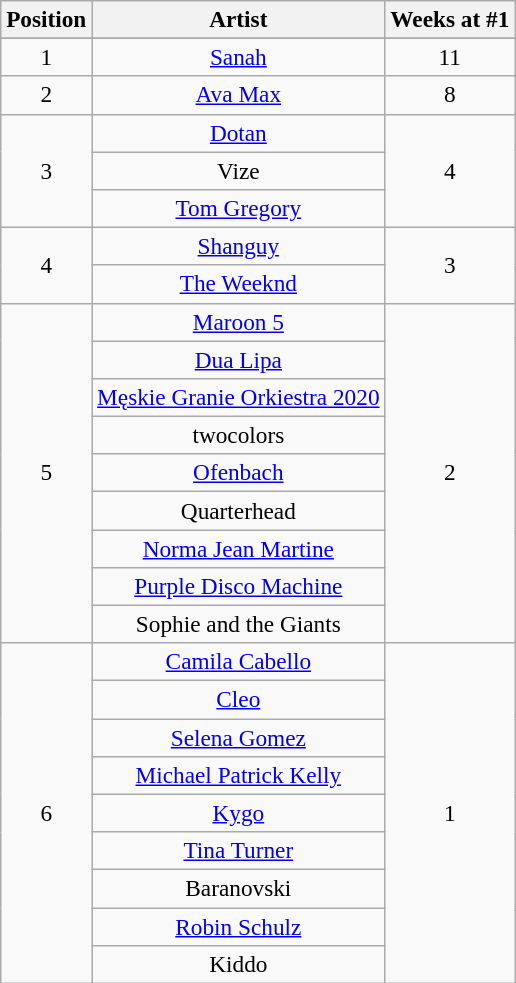<table class="wikitable" style="font-size:97%;">
<tr>
<th>Position</th>
<th>Artist</th>
<th>Weeks at #1</th>
</tr>
<tr style="text-align:center;">
</tr>
<tr style="text-align:center;">
<td>1</td>
<td style="text-align:center;"><a href='#'>Sanah</a></td>
<td>11</td>
</tr>
<tr style="text-align:center;">
<td>2</td>
<td style="text-align:center;"><a href='#'>Ava Max</a></td>
<td>8</td>
</tr>
<tr style="text-align:center;">
<td rowspan="3">3</td>
<td style="text-align:center;"><a href='#'>Dotan</a></td>
<td rowspan="3">4</td>
</tr>
<tr>
<td style="text-align:center;">Vize</td>
</tr>
<tr>
<td style="text-align:center;"><a href='#'>Tom Gregory</a></td>
</tr>
<tr style="text-align:center;">
<td rowspan="2">4</td>
<td style="text-align:center;"><a href='#'>Shanguy</a></td>
<td rowspan="2">3</td>
</tr>
<tr>
<td style="text-align:center;"><a href='#'>The Weeknd</a></td>
</tr>
<tr style="text-align:center;">
<td rowspan="9">5</td>
<td style="text-align:center;"><a href='#'>Maroon 5</a></td>
<td rowspan="9">2</td>
</tr>
<tr>
<td style="text-align:center;"><a href='#'>Dua Lipa</a></td>
</tr>
<tr>
<td style="text-align:center;"><a href='#'>Męskie Granie Orkiestra 2020</a></td>
</tr>
<tr>
<td style="text-align:center;">twocolors</td>
</tr>
<tr>
<td style="text-align:center;"><a href='#'>Ofenbach</a></td>
</tr>
<tr>
<td style="text-align:center;">Quarterhead</td>
</tr>
<tr>
<td style="text-align:center;"><a href='#'>Norma Jean Martine</a><br></td>
</tr>
<tr>
<td style="text-align:center;"><a href='#'>Purple Disco Machine</a></td>
</tr>
<tr>
<td style="text-align:center;">Sophie and the Giants</td>
</tr>
<tr style="text-align:center;">
<td rowspan="9">6</td>
<td style="text-align:center;"><a href='#'>Camila Cabello</a></td>
<td rowspan="9">1</td>
</tr>
<tr>
<td style="text-align:center;"><a href='#'>Cleo</a></td>
</tr>
<tr>
<td style="text-align:center;"><a href='#'>Selena Gomez</a></td>
</tr>
<tr>
<td style="text-align:center;"><a href='#'>Michael Patrick Kelly</a></td>
</tr>
<tr>
<td style="text-align:center;"><a href='#'>Kygo</a></td>
</tr>
<tr>
<td style="text-align:center;"><a href='#'>Tina Turner</a></td>
</tr>
<tr>
<td style="text-align:center;">Baranovski</td>
</tr>
<tr>
<td style="text-align:center;"><a href='#'>Robin Schulz</a></td>
</tr>
<tr>
<td style="text-align:center;">Kiddo<br></td>
</tr>
</table>
